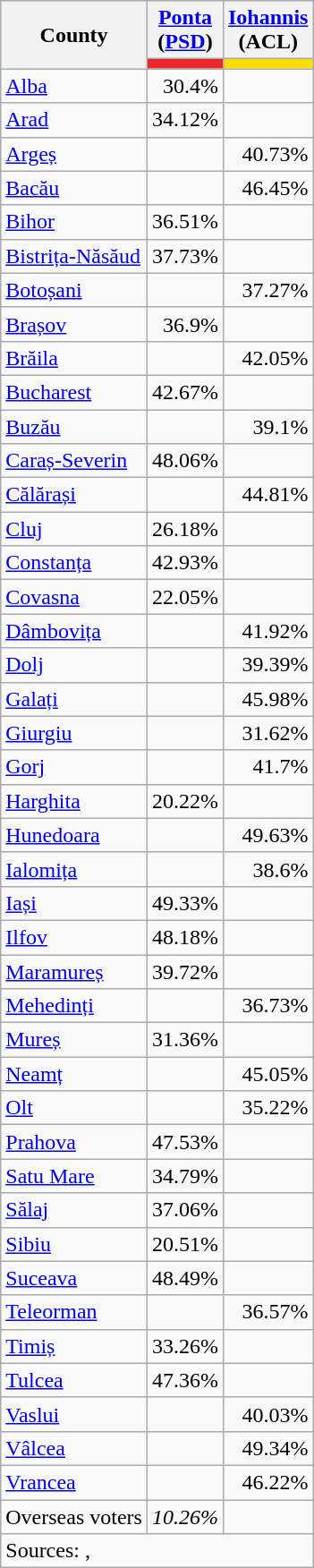<table class="wikitable sortable" style=text-align:right>
<tr>
<th rowspan="2">County</th>
<th><a href='#'>Ponta</a><br>(<a href='#'>PSD</a>)</th>
<th><a href='#'>Iohannis</a><br>(ACL)</th>
</tr>
<tr>
<th style="background-color: #ED262B"></th>
<th style="background-color: #FFDD00"></th>
</tr>
<tr>
<td align=left><a href='#'>Alba</a></td>
<td>30.4%</td>
<td></td>
</tr>
<tr>
<td align=left><a href='#'>Arad</a></td>
<td>34.12%</td>
<td></td>
</tr>
<tr>
<td align=left><a href='#'>Argeș</a></td>
<td></td>
<td>40.73%</td>
</tr>
<tr>
<td align=left><a href='#'>Bacău</a></td>
<td></td>
<td>46.45%</td>
</tr>
<tr>
<td align=left><a href='#'>Bihor</a></td>
<td>36.51%</td>
<td></td>
</tr>
<tr>
<td align=left><a href='#'>Bistrița-Năsăud</a></td>
<td>37.73%</td>
<td></td>
</tr>
<tr>
<td align=left><a href='#'>Botoșani</a></td>
<td></td>
<td>37.27%</td>
</tr>
<tr>
<td align=left><a href='#'>Brașov</a></td>
<td>36.9%</td>
<td></td>
</tr>
<tr>
<td align=left><a href='#'>Brăila</a></td>
<td></td>
<td>42.05%</td>
</tr>
<tr>
<td align=left><a href='#'>Bucharest</a></td>
<td>42.67%</td>
<td></td>
</tr>
<tr>
<td align=left><a href='#'>Buzău</a></td>
<td></td>
<td>39.1%</td>
</tr>
<tr>
<td align=left><a href='#'>Caraș-Severin</a></td>
<td>48.06%</td>
<td></td>
</tr>
<tr>
<td align=left><a href='#'>Călărași</a></td>
<td></td>
<td>44.81%</td>
</tr>
<tr>
<td align=left><a href='#'>Cluj</a></td>
<td>26.18%</td>
<td></td>
</tr>
<tr>
<td align=left><a href='#'>Constanța</a></td>
<td>42.93%</td>
<td></td>
</tr>
<tr>
<td align=left><a href='#'>Covasna</a></td>
<td>22.05%</td>
<td></td>
</tr>
<tr>
<td align=left><a href='#'>Dâmbovița</a></td>
<td></td>
<td>41.92%</td>
</tr>
<tr>
<td align=left><a href='#'>Dolj</a></td>
<td></td>
<td>39.39%</td>
</tr>
<tr>
<td align=left><a href='#'>Galați</a></td>
<td></td>
<td>45.98%</td>
</tr>
<tr>
<td align=left><a href='#'>Giurgiu</a></td>
<td></td>
<td>31.62%</td>
</tr>
<tr>
<td align=left><a href='#'>Gorj</a></td>
<td></td>
<td>41.7%</td>
</tr>
<tr>
<td align=left><a href='#'>Harghita</a></td>
<td>20.22%</td>
<td></td>
</tr>
<tr>
<td align=left><a href='#'>Hunedoara</a></td>
<td></td>
<td>49.63%</td>
</tr>
<tr>
<td align=left><a href='#'>Ialomița</a></td>
<td></td>
<td>38.6%</td>
</tr>
<tr>
<td align=left><a href='#'>Iași</a></td>
<td>49.33%</td>
<td></td>
</tr>
<tr>
<td align=left><a href='#'>Ilfov</a></td>
<td>48.18%</td>
<td></td>
</tr>
<tr>
<td align=left><a href='#'>Maramureș</a></td>
<td>39.72%</td>
<td></td>
</tr>
<tr>
<td align=left><a href='#'>Mehedinți</a></td>
<td></td>
<td>36.73%</td>
</tr>
<tr>
<td align=left><a href='#'>Mureș</a></td>
<td>31.36%</td>
<td></td>
</tr>
<tr>
<td align=left><a href='#'>Neamț</a></td>
<td></td>
<td>45.05%</td>
</tr>
<tr>
<td align=left><a href='#'>Olt</a></td>
<td></td>
<td>35.22%</td>
</tr>
<tr>
<td align=left><a href='#'>Prahova</a></td>
<td>47.53%</td>
<td></td>
</tr>
<tr>
<td align=left><a href='#'>Satu Mare</a></td>
<td>34.79%</td>
<td></td>
</tr>
<tr>
<td align=left><a href='#'>Sălaj</a></td>
<td>37.06%</td>
<td></td>
</tr>
<tr>
<td align=left><a href='#'>Sibiu</a></td>
<td>20.51%</td>
<td></td>
</tr>
<tr>
<td align=left><a href='#'>Suceava</a></td>
<td>48.49%</td>
<td></td>
</tr>
<tr>
<td align=left><a href='#'>Teleorman</a></td>
<td></td>
<td>36.57%</td>
</tr>
<tr>
<td align=left><a href='#'>Timiș</a></td>
<td>33.26%</td>
<td></td>
</tr>
<tr>
<td align=left><a href='#'>Tulcea</a></td>
<td>47.36%</td>
<td></td>
</tr>
<tr>
<td align=left><a href='#'>Vaslui</a></td>
<td></td>
<td>40.03%</td>
</tr>
<tr>
<td align=left><a href='#'>Vâlcea</a></td>
<td></td>
<td>49.34%</td>
</tr>
<tr>
<td align=left><a href='#'>Vrancea</a></td>
<td></td>
<td>46.22%</td>
</tr>
<tr>
<td align=left>Overseas voters</td>
<td><em>10.26%</em></td>
<td></td>
</tr>
<tr class=sortbottom>
<td align=left colspan=3>Sources: , </td>
</tr>
</table>
